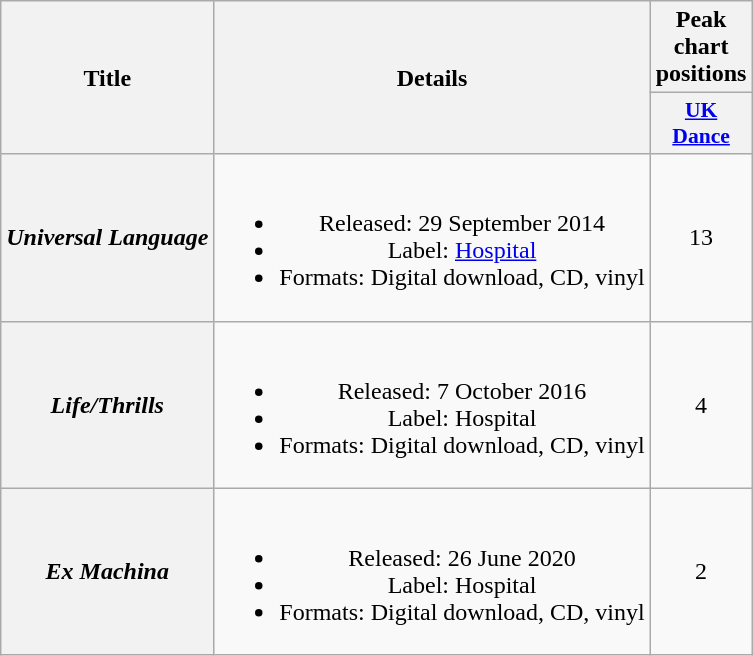<table class="wikitable plainrowheaders" style="text-align:center;">
<tr>
<th scope="col" rowspan="2">Title</th>
<th scope="col" rowspan="2">Details</th>
<th scope="col" colspan="1">Peak chart positions</th>
</tr>
<tr>
<th scope="col" style="width:3em;font-size:90%;"><a href='#'>UK Dance</a><br></th>
</tr>
<tr>
<th scope="row"><em>Universal Language</em></th>
<td><br><ul><li>Released: 29 September 2014</li><li>Label: <a href='#'>Hospital</a></li><li>Formats: Digital download, CD, vinyl</li></ul></td>
<td>13</td>
</tr>
<tr>
<th scope="row"><em>Life/Thrills</em></th>
<td><br><ul><li>Released: 7 October 2016</li><li>Label: Hospital</li><li>Formats: Digital download, CD, vinyl</li></ul></td>
<td>4</td>
</tr>
<tr>
<th scope="row"><em>Ex Machina</em></th>
<td><br><ul><li>Released: 26 June 2020</li><li>Label: Hospital</li><li>Formats: Digital download, CD, vinyl</li></ul></td>
<td>2</td>
</tr>
</table>
